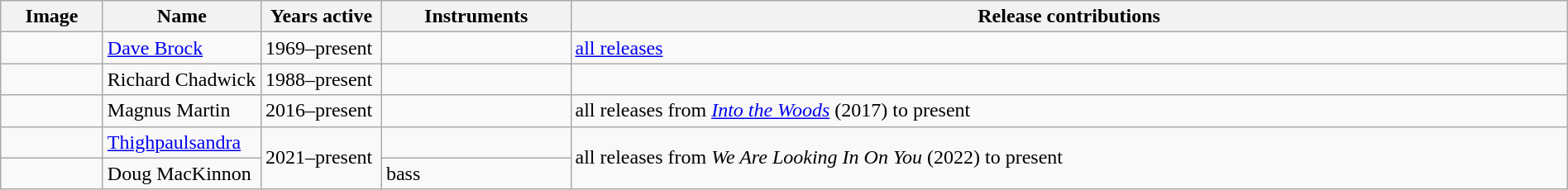<table class="wikitable" width="100%" border="1">
<tr>
<th width="75">Image</th>
<th width="120">Name</th>
<th width="90">Years active</th>
<th width="145">Instruments</th>
<th>Release contributions</th>
</tr>
<tr>
<td></td>
<td><a href='#'>Dave Brock</a></td>
<td>1969–present</td>
<td></td>
<td><a href='#'>all releases</a></td>
</tr>
<tr>
<td></td>
<td>Richard Chadwick</td>
<td>1988–present</td>
<td></td>
<td></td>
</tr>
<tr>
<td></td>
<td>Magnus Martin</td>
<td>2016–present</td>
<td></td>
<td>all releases from <em><a href='#'>Into the Woods</a></em> (2017) to present</td>
</tr>
<tr>
<td></td>
<td><a href='#'>Thighpaulsandra</a></td>
<td rowspan="2">2021–present</td>
<td></td>
<td rowspan="2">all releases from <em>We Are Looking In On You</em> (2022) to present</td>
</tr>
<tr>
<td></td>
<td>Doug MacKinnon</td>
<td>bass</td>
</tr>
</table>
